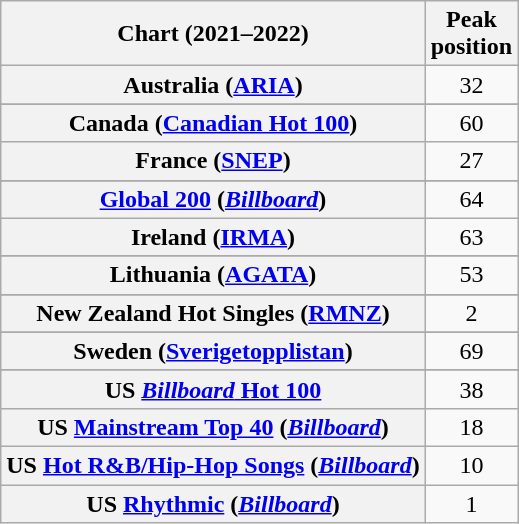<table class="wikitable sortable plainrowheaders" style="text-align:center">
<tr>
<th scope="col">Chart (2021–2022)</th>
<th scope="col">Peak<br>position</th>
</tr>
<tr>
<th scope="row">Australia (<a href='#'>ARIA</a>)</th>
<td>32</td>
</tr>
<tr>
</tr>
<tr>
</tr>
<tr>
<th scope="row">Canada (<a href='#'>Canadian Hot 100</a>)</th>
<td>60</td>
</tr>
<tr>
<th scope="row">France (<a href='#'>SNEP</a>)</th>
<td>27</td>
</tr>
<tr>
</tr>
<tr>
<th scope="row"><a href='#'>Global 200</a> (<em><a href='#'>Billboard</a></em>)</th>
<td>64</td>
</tr>
<tr>
<th scope="row">Ireland (<a href='#'>IRMA</a>)</th>
<td>63</td>
</tr>
<tr>
</tr>
<tr>
<th scope="row">Lithuania (<a href='#'>AGATA</a>)</th>
<td>53</td>
</tr>
<tr>
</tr>
<tr>
<th scope="row">New Zealand Hot Singles (<a href='#'>RMNZ</a>)</th>
<td>2</td>
</tr>
<tr>
</tr>
<tr>
</tr>
<tr>
<th scope="row">Sweden (<a href='#'>Sverigetopplistan</a>)</th>
<td>69</td>
</tr>
<tr>
</tr>
<tr>
</tr>
<tr>
</tr>
<tr>
</tr>
<tr>
<th scope="row">US <a href='#'><em>Billboard</em> Hot 100</a></th>
<td>38</td>
</tr>
<tr>
<th scope="row">US <a href='#'>Mainstream Top 40</a> (<em><a href='#'>Billboard</a></em>)</th>
<td>18</td>
</tr>
<tr>
<th scope="row">US <a href='#'>Hot R&B/Hip-Hop Songs</a> (<em><a href='#'>Billboard</a></em>)</th>
<td>10</td>
</tr>
<tr>
<th scope="row">US <a href='#'>Rhythmic</a> (<em><a href='#'>Billboard</a></em>)</th>
<td>1</td>
</tr>
</table>
